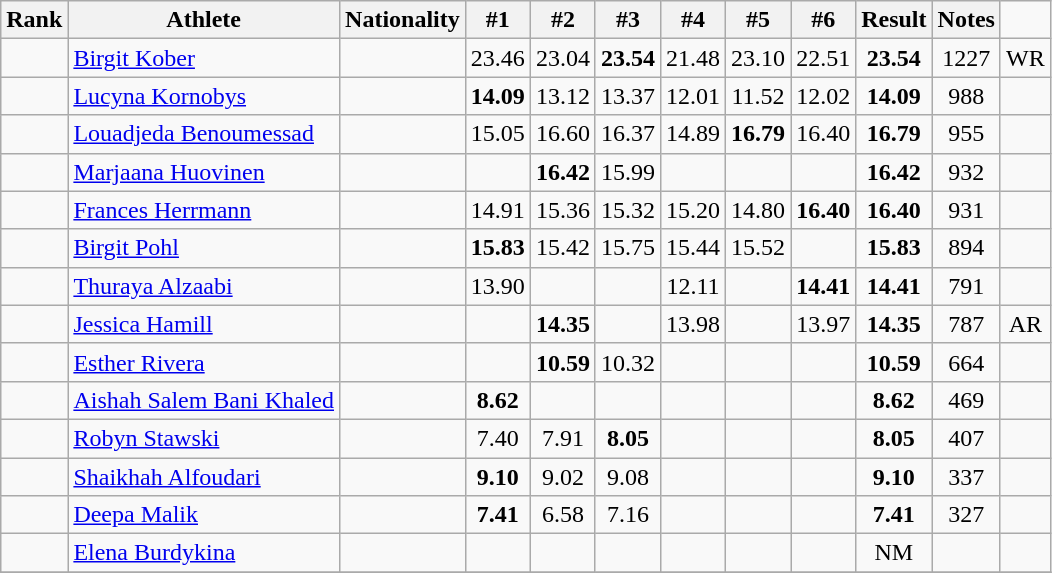<table class="wikitable sortable" style="text-align:center">
<tr>
<th>Rank</th>
<th>Athlete</th>
<th>Nationality</th>
<th>#1</th>
<th>#2</th>
<th>#3</th>
<th>#4</th>
<th>#5</th>
<th>#6</th>
<th>Result</th>
<th>Notes</th>
</tr>
<tr>
<td></td>
<td align=left><a href='#'>Birgit Kober</a></td>
<td align=left></td>
<td>23.46</td>
<td>23.04</td>
<td><strong>23.54</strong></td>
<td>21.48</td>
<td>23.10</td>
<td>22.51</td>
<td><strong>23.54</strong></td>
<td>1227</td>
<td>WR</td>
</tr>
<tr>
<td></td>
<td align=left><a href='#'>Lucyna Kornobys</a></td>
<td align=left></td>
<td><strong>14.09</strong></td>
<td>13.12</td>
<td>13.37</td>
<td>12.01</td>
<td>11.52</td>
<td>12.02</td>
<td><strong>14.09</strong></td>
<td>988</td>
<td></td>
</tr>
<tr>
<td></td>
<td align=left><a href='#'>Louadjeda Benoumessad</a></td>
<td align=left></td>
<td>15.05</td>
<td>16.60</td>
<td>16.37</td>
<td>14.89</td>
<td><strong>16.79</strong></td>
<td>16.40</td>
<td><strong>16.79</strong></td>
<td>955</td>
<td></td>
</tr>
<tr>
<td></td>
<td align=left><a href='#'>Marjaana Huovinen</a></td>
<td align=left></td>
<td></td>
<td><strong>16.42</strong></td>
<td>15.99</td>
<td></td>
<td></td>
<td></td>
<td><strong>16.42</strong></td>
<td>932</td>
<td></td>
</tr>
<tr>
<td></td>
<td align=left><a href='#'>Frances Herrmann</a></td>
<td align=left></td>
<td>14.91</td>
<td>15.36</td>
<td>15.32</td>
<td>15.20</td>
<td>14.80</td>
<td><strong>16.40</strong></td>
<td><strong>16.40</strong></td>
<td>931</td>
<td></td>
</tr>
<tr>
<td></td>
<td align=left><a href='#'>Birgit Pohl</a></td>
<td align=left></td>
<td><strong>15.83</strong></td>
<td>15.42</td>
<td>15.75</td>
<td>15.44</td>
<td>15.52</td>
<td></td>
<td><strong>15.83</strong></td>
<td>894</td>
<td></td>
</tr>
<tr>
<td></td>
<td align=left><a href='#'>Thuraya Alzaabi</a></td>
<td align=left></td>
<td>13.90</td>
<td></td>
<td></td>
<td>12.11</td>
<td></td>
<td><strong>14.41</strong></td>
<td><strong>14.41</strong></td>
<td>791</td>
<td></td>
</tr>
<tr>
<td></td>
<td align=left><a href='#'>Jessica Hamill</a></td>
<td align=left></td>
<td></td>
<td><strong>14.35</strong></td>
<td></td>
<td>13.98</td>
<td></td>
<td>13.97</td>
<td><strong>14.35</strong></td>
<td>787</td>
<td>AR</td>
</tr>
<tr>
<td></td>
<td align=left><a href='#'>Esther Rivera</a></td>
<td align=left></td>
<td></td>
<td><strong>10.59</strong></td>
<td>10.32</td>
<td></td>
<td></td>
<td></td>
<td><strong>10.59</strong></td>
<td>664</td>
<td></td>
</tr>
<tr>
<td></td>
<td align=left><a href='#'>Aishah Salem Bani Khaled</a></td>
<td align=left></td>
<td><strong>8.62</strong></td>
<td></td>
<td></td>
<td></td>
<td></td>
<td></td>
<td><strong>8.62</strong></td>
<td>469</td>
<td></td>
</tr>
<tr>
<td></td>
<td align=left><a href='#'>Robyn Stawski</a></td>
<td align=left></td>
<td>7.40</td>
<td>7.91</td>
<td><strong>8.05</strong></td>
<td></td>
<td></td>
<td></td>
<td><strong>8.05</strong></td>
<td>407</td>
<td></td>
</tr>
<tr>
<td></td>
<td align=left><a href='#'>Shaikhah Alfoudari</a></td>
<td align=left></td>
<td><strong>9.10</strong></td>
<td>9.02</td>
<td>9.08</td>
<td></td>
<td></td>
<td></td>
<td><strong>9.10</strong></td>
<td>337</td>
<td></td>
</tr>
<tr>
<td></td>
<td align=left><a href='#'>Deepa Malik</a></td>
<td align=left></td>
<td><strong>7.41</strong></td>
<td>6.58</td>
<td>7.16</td>
<td></td>
<td></td>
<td></td>
<td><strong>7.41</strong></td>
<td>327</td>
<td></td>
</tr>
<tr>
<td></td>
<td align=left><a href='#'>Elena Burdykina</a></td>
<td align=left></td>
<td></td>
<td></td>
<td></td>
<td></td>
<td></td>
<td></td>
<td>NM</td>
<td></td>
<td></td>
</tr>
<tr>
</tr>
</table>
